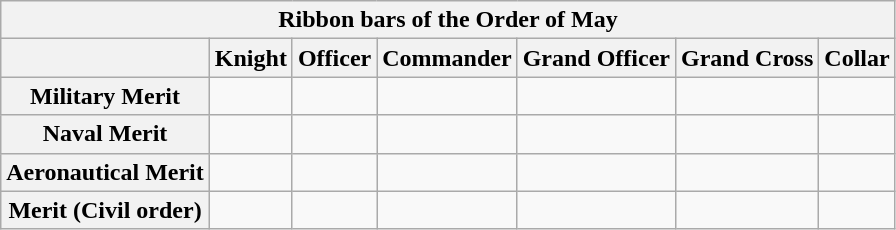<table align=center class=wikitable>
<tr>
<th colspan=7>Ribbon bars of the Order of May</th>
</tr>
<tr style="text-align:center">
<th></th>
<th>Knight<br></th>
<th>Officer<br></th>
<th>Commander<br></th>
<th>Grand Officer<br></th>
<th>Grand Cross<br></th>
<th>Collar<br></th>
</tr>
<tr style="vertical-align:top; text-align:center">
<th>Military Merit</th>
<td></td>
<td></td>
<td></td>
<td></td>
<td></td>
<td> </td>
</tr>
<tr style="vertical-align:top; text-align:center">
<th>Naval Merit</th>
<td></td>
<td></td>
<td></td>
<td></td>
<td></td>
<td></td>
</tr>
<tr style="vertical-align:top; text-align:center">
<th>Aeronautical Merit</th>
<td></td>
<td></td>
<td></td>
<td></td>
<td></td>
<td></td>
</tr>
<tr style="vertical-align:top; text-align:center">
<th>Merit (Civil order)</th>
<td></td>
<td></td>
<td></td>
<td></td>
<td></td>
<td></td>
</tr>
</table>
